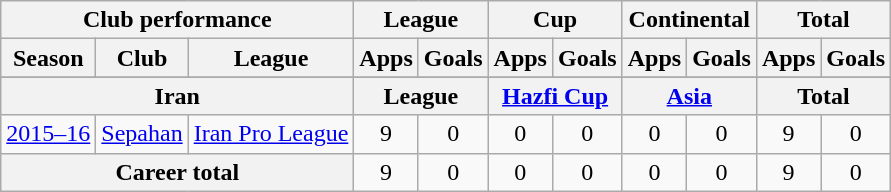<table class="wikitable" style="text-align:center">
<tr>
<th colspan=3>Club performance</th>
<th colspan=2>League</th>
<th colspan=2>Cup</th>
<th colspan=2>Continental</th>
<th colspan=2>Total</th>
</tr>
<tr>
<th>Season</th>
<th>Club</th>
<th>League</th>
<th>Apps</th>
<th>Goals</th>
<th>Apps</th>
<th>Goals</th>
<th>Apps</th>
<th>Goals</th>
<th>Apps</th>
<th>Goals</th>
</tr>
<tr>
</tr>
<tr>
<th colspan=3>Iran</th>
<th colspan=2>League</th>
<th colspan=2><a href='#'>Hazfi Cup</a></th>
<th colspan=2><a href='#'>Asia</a></th>
<th colspan=2>Total</th>
</tr>
<tr>
<td><a href='#'>2015–16</a></td>
<td rowspan="1"><a href='#'>Sepahan</a></td>
<td rowspan="1"><a href='#'>Iran Pro League</a></td>
<td>9</td>
<td>0</td>
<td>0</td>
<td>0</td>
<td>0</td>
<td>0</td>
<td>9</td>
<td>0</td>
</tr>
<tr>
<th colspan=3>Career total</th>
<td>9</td>
<td>0</td>
<td>0</td>
<td>0</td>
<td>0</td>
<td>0</td>
<td>9</td>
<td>0</td>
</tr>
</table>
